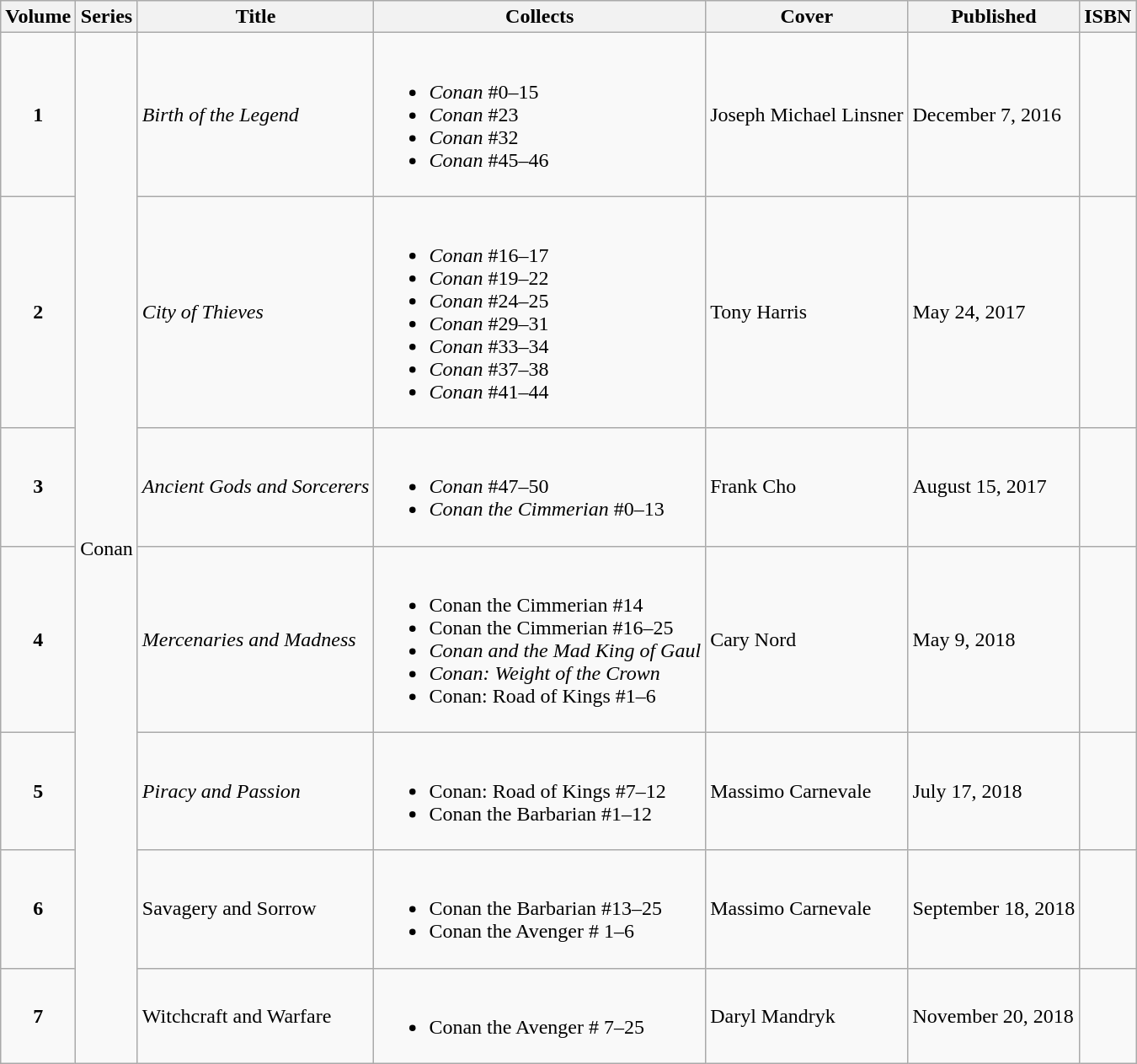<table class="wikitable">
<tr>
<th>Volume</th>
<th>Series</th>
<th>Title</th>
<th>Collects</th>
<th>Cover</th>
<th>Published</th>
<th>ISBN</th>
</tr>
<tr>
<td align=center><strong>1</strong></td>
<td rowspan="7" align="center">Conan</td>
<td><em>Birth of the Legend</em></td>
<td><br><ul><li><em>Conan</em> #0–15</li><li><em>Conan</em> #23</li><li><em>Conan</em> #32</li><li><em>Conan</em> #45–46</li></ul></td>
<td>Joseph Michael Linsner</td>
<td>December 7, 2016</td>
<td></td>
</tr>
<tr>
<td align=center><strong>2</strong></td>
<td><em>City of Thieves</em></td>
<td><br><ul><li><em>Conan</em> #16–17</li><li><em>Conan</em> #19–22</li><li><em>Conan</em> #24–25</li><li><em>Conan</em> #29–31</li><li><em>Conan</em> #33–34</li><li><em>Conan</em> #37–38</li><li><em>Conan</em> #41–44</li></ul></td>
<td>Tony Harris</td>
<td>May 24, 2017</td>
<td></td>
</tr>
<tr>
<td align=center><strong>3</strong></td>
<td><em>Ancient Gods and Sorcerers</em></td>
<td><br><ul><li><em>Conan</em> #47–50</li><li><em>Conan the Cimmerian</em> #0–13</li></ul></td>
<td>Frank Cho</td>
<td>August 15, 2017</td>
<td></td>
</tr>
<tr>
<td align=center><strong>4</strong></td>
<td><em>Mercenaries and Madness</em></td>
<td><br><ul><li>Conan the Cimmerian #14</li><li>Conan the Cimmerian #16–25</li><li><em>Conan and the Mad King of Gaul</em></li><li><em>Conan: Weight of the Crown</em></li><li>Conan: Road of Kings #1–6</li></ul></td>
<td>Cary Nord</td>
<td>May 9, 2018</td>
<td></td>
</tr>
<tr>
<td align=center><strong>5</strong></td>
<td><em>Piracy and Passion</em></td>
<td><br><ul><li>Conan: Road of Kings #7–12</li><li>Conan the Barbarian #1–12</li></ul></td>
<td>Massimo Carnevale</td>
<td>July 17, 2018</td>
<td></td>
</tr>
<tr>
<td align=center><strong>6</strong></td>
<td>Savagery and Sorrow</td>
<td><br><ul><li>Conan the Barbarian #13–25</li><li>Conan the Avenger # 1–6</li></ul></td>
<td>Massimo Carnevale</td>
<td>September 18, 2018</td>
<td></td>
</tr>
<tr>
<td align=center><strong>7</strong></td>
<td>Witchcraft and Warfare</td>
<td><br><ul><li>Conan the Avenger # 7–25</li></ul></td>
<td>Daryl Mandryk</td>
<td>November 20, 2018</td>
<td></td>
</tr>
</table>
